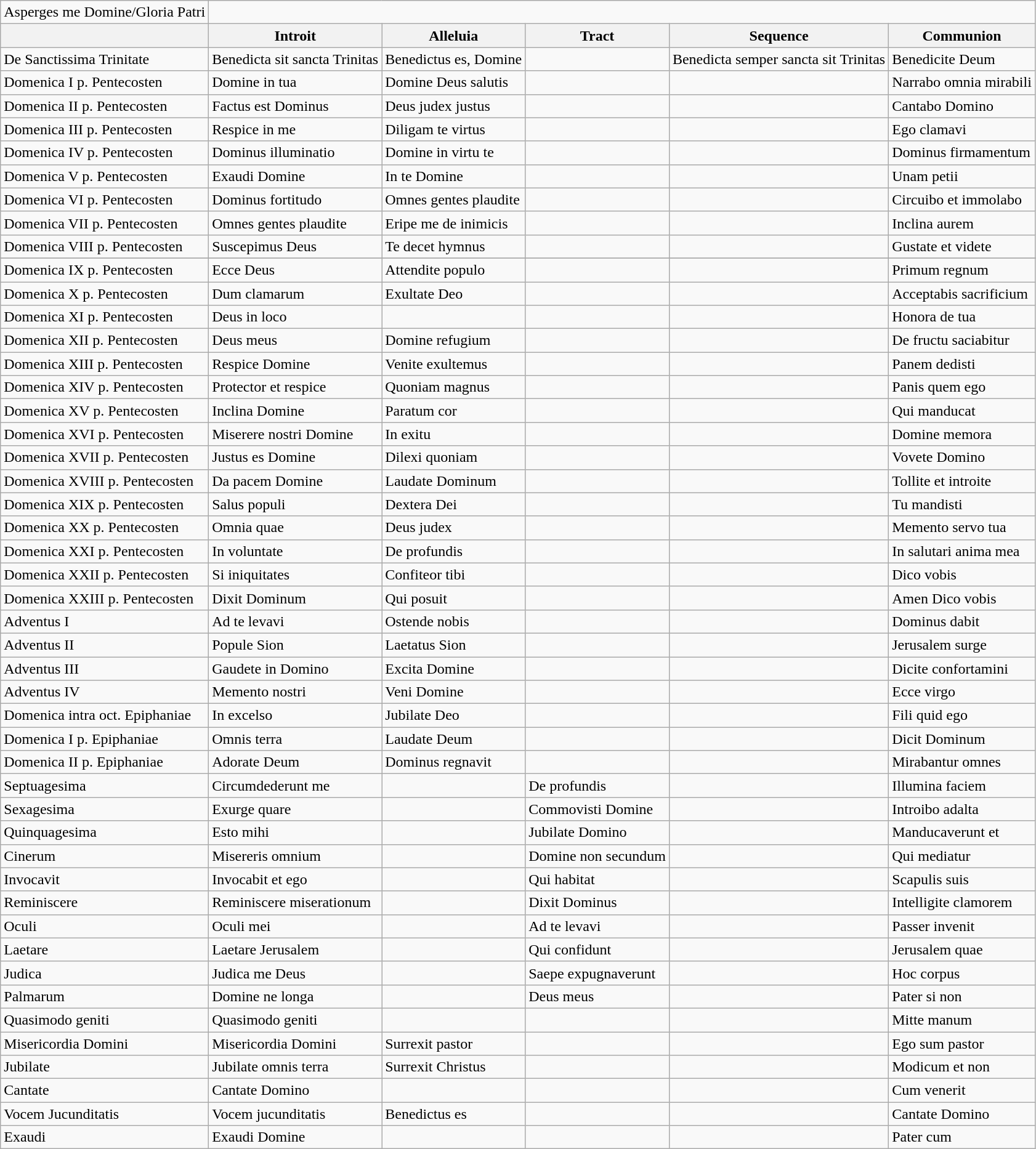<table class="wikitable">
<tr>
<td>Asperges me Domine/Gloria Patri</td>
</tr>
<tr>
<th></th>
<th>Introit</th>
<th>Alleluia</th>
<th>Tract</th>
<th>Sequence</th>
<th>Communion</th>
</tr>
<tr>
<td>De Sanctissima Trinitate</td>
<td>Benedicta sit sancta Trinitas</td>
<td>Benedictus es, Domine</td>
<td></td>
<td>Benedicta semper sancta sit Trinitas</td>
<td>Benedicite Deum</td>
</tr>
<tr>
<td>Domenica I p. Pentecosten</td>
<td>Domine in tua</td>
<td>Domine Deus salutis</td>
<td></td>
<td></td>
<td>Narrabo omnia mirabili</td>
</tr>
<tr>
<td>Domenica II p. Pentecosten</td>
<td>Factus est Dominus</td>
<td>Deus judex justus</td>
<td></td>
<td></td>
<td>Cantabo Domino</td>
</tr>
<tr>
<td>Domenica III p. Pentecosten</td>
<td>Respice in me</td>
<td>Diligam te virtus</td>
<td></td>
<td></td>
<td>Ego clamavi</td>
</tr>
<tr>
<td>Domenica IV p. Pentecosten</td>
<td>Dominus illuminatio</td>
<td>Domine in virtu te</td>
<td></td>
<td></td>
<td>Dominus firmamentum</td>
</tr>
<tr>
<td>Domenica V p. Pentecosten</td>
<td>Exaudi Domine</td>
<td>In te Domine</td>
<td></td>
<td></td>
<td>Unam petii</td>
</tr>
<tr>
<td>Domenica VI p. Pentecosten</td>
<td>Dominus fortitudo</td>
<td>Omnes gentes plaudite</td>
<td></td>
<td></td>
<td>Circuibo et immolabo</td>
</tr>
<tr>
<td>Domenica VII p. Pentecosten</td>
<td>Omnes gentes plaudite</td>
<td>Eripe me de inimicis</td>
<td></td>
<td></td>
<td>Inclina aurem</td>
</tr>
<tr>
<td>Domenica VIII p. Pentecosten</td>
<td>Suscepimus Deus</td>
<td>Te decet hymnus</td>
<td></td>
<td></td>
<td>Gustate et videte</td>
</tr>
<tr>
</tr>
<tr>
<td>Domenica IX p. Pentecosten</td>
<td>Ecce Deus</td>
<td>Attendite populo</td>
<td></td>
<td></td>
<td>Primum regnum</td>
</tr>
<tr>
<td>Domenica X p. Pentecosten</td>
<td>Dum clamarum</td>
<td>Exultate Deo</td>
<td></td>
<td></td>
<td>Acceptabis sacrificium</td>
</tr>
<tr>
<td>Domenica XI p. Pentecosten</td>
<td>Deus in loco</td>
<td></td>
<td></td>
<td></td>
<td>Honora de tua</td>
</tr>
<tr>
<td>Domenica XII p. Pentecosten</td>
<td>Deus meus</td>
<td>Domine refugium</td>
<td></td>
<td></td>
<td>De fructu saciabitur</td>
</tr>
<tr>
<td>Domenica XIII p. Pentecosten</td>
<td>Respice Domine</td>
<td>Venite exultemus</td>
<td></td>
<td></td>
<td>Panem dedisti</td>
</tr>
<tr>
<td>Domenica XIV p. Pentecosten</td>
<td>Protector et respice</td>
<td>Quoniam magnus</td>
<td></td>
<td></td>
<td>Panis quem ego</td>
</tr>
<tr>
<td>Domenica XV p. Pentecosten</td>
<td>Inclina Domine</td>
<td>Paratum cor</td>
<td></td>
<td></td>
<td>Qui manducat</td>
</tr>
<tr>
<td>Domenica XVI p. Pentecosten</td>
<td>Miserere nostri Domine</td>
<td>In exitu</td>
<td></td>
<td></td>
<td>Domine memora</td>
</tr>
<tr>
<td>Domenica XVII p. Pentecosten</td>
<td>Justus es Domine</td>
<td>Dilexi quoniam</td>
<td></td>
<td></td>
<td>Vovete Domino</td>
</tr>
<tr>
<td>Domenica XVIII p. Pentecosten</td>
<td>Da pacem Domine</td>
<td>Laudate Dominum</td>
<td></td>
<td></td>
<td>Tollite et introite</td>
</tr>
<tr>
<td>Domenica XIX p. Pentecosten</td>
<td>Salus populi</td>
<td>Dextera Dei</td>
<td></td>
<td></td>
<td>Tu mandisti</td>
</tr>
<tr>
<td>Domenica XX p. Pentecosten</td>
<td>Omnia quae</td>
<td>Deus judex</td>
<td></td>
<td></td>
<td>Memento servo tua</td>
</tr>
<tr>
<td>Domenica XXI p. Pentecosten</td>
<td>In voluntate</td>
<td>De profundis</td>
<td></td>
<td></td>
<td>In salutari anima mea</td>
</tr>
<tr>
<td>Domenica XXII p. Pentecosten</td>
<td>Si iniquitates</td>
<td>Confiteor tibi</td>
<td></td>
<td></td>
<td>Dico vobis</td>
</tr>
<tr>
<td>Domenica XXIII p. Pentecosten</td>
<td>Dixit Dominum</td>
<td>Qui posuit</td>
<td></td>
<td></td>
<td>Amen Dico vobis</td>
</tr>
<tr>
<td>Adventus I</td>
<td>Ad te levavi</td>
<td>Ostende nobis</td>
<td></td>
<td></td>
<td>Dominus dabit</td>
</tr>
<tr>
<td>Adventus II</td>
<td>Popule Sion</td>
<td>Laetatus Sion</td>
<td></td>
<td></td>
<td>Jerusalem surge</td>
</tr>
<tr>
<td>Adventus III</td>
<td>Gaudete in Domino</td>
<td>Excita Domine</td>
<td></td>
<td></td>
<td>Dicite confortamini</td>
</tr>
<tr>
<td>Adventus IV</td>
<td>Memento nostri</td>
<td>Veni Domine</td>
<td></td>
<td></td>
<td>Ecce virgo</td>
</tr>
<tr>
<td>Domenica intra oct. Epiphaniae</td>
<td>In excelso</td>
<td>Jubilate Deo</td>
<td></td>
<td></td>
<td>Fili quid ego</td>
</tr>
<tr>
<td>Domenica I p. Epiphaniae</td>
<td>Omnis terra</td>
<td>Laudate Deum</td>
<td></td>
<td></td>
<td>Dicit Dominum</td>
</tr>
<tr>
<td>Domenica II p. Epiphaniae</td>
<td>Adorate Deum</td>
<td>Dominus regnavit</td>
<td></td>
<td></td>
<td>Mirabantur omnes</td>
</tr>
<tr>
<td>Septuagesima</td>
<td>Circumdederunt me</td>
<td></td>
<td>De profundis</td>
<td></td>
<td>Illumina faciem</td>
</tr>
<tr>
<td>Sexagesima</td>
<td>Exurge quare</td>
<td></td>
<td>Commovisti Domine</td>
<td></td>
<td>Introibo adalta</td>
</tr>
<tr>
<td>Quinquagesima</td>
<td>Esto mihi</td>
<td></td>
<td>Jubilate Domino</td>
<td></td>
<td>Manducaverunt et</td>
</tr>
<tr>
<td>Cinerum</td>
<td>Misereris omnium</td>
<td></td>
<td>Domine non secundum</td>
<td></td>
<td>Qui mediatur</td>
</tr>
<tr>
<td>Invocavit</td>
<td>Invocabit et ego</td>
<td></td>
<td>Qui habitat</td>
<td></td>
<td>Scapulis suis</td>
</tr>
<tr>
<td>Reminiscere</td>
<td>Reminiscere miserationum</td>
<td></td>
<td>Dixit Dominus</td>
<td></td>
<td>Intelligite clamorem</td>
</tr>
<tr>
<td>Oculi</td>
<td>Oculi mei</td>
<td></td>
<td>Ad te levavi</td>
<td></td>
<td>Passer invenit</td>
</tr>
<tr>
<td>Laetare</td>
<td>Laetare Jerusalem</td>
<td></td>
<td>Qui confidunt</td>
<td></td>
<td>Jerusalem quae</td>
</tr>
<tr>
<td>Judica</td>
<td>Judica me Deus</td>
<td></td>
<td>Saepe expugnaverunt</td>
<td></td>
<td>Hoc corpus</td>
</tr>
<tr>
<td>Palmarum</td>
<td>Domine ne longa</td>
<td></td>
<td>Deus meus</td>
<td></td>
<td>Pater si non</td>
</tr>
<tr>
<td>Quasimodo geniti</td>
<td>Quasimodo geniti</td>
<td></td>
<td></td>
<td></td>
<td>Mitte manum</td>
</tr>
<tr>
<td>Misericordia Domini</td>
<td>Misericordia Domini</td>
<td>Surrexit pastor</td>
<td></td>
<td></td>
<td>Ego sum pastor</td>
</tr>
<tr>
<td>Jubilate</td>
<td>Jubilate omnis terra</td>
<td>Surrexit Christus</td>
<td></td>
<td></td>
<td>Modicum et non</td>
</tr>
<tr>
<td>Cantate</td>
<td>Cantate Domino</td>
<td></td>
<td></td>
<td></td>
<td>Cum venerit</td>
</tr>
<tr>
<td>Vocem Jucunditatis</td>
<td>Vocem jucunditatis</td>
<td>Benedictus es</td>
<td></td>
<td></td>
<td>Cantate Domino</td>
</tr>
<tr>
<td>Exaudi</td>
<td>Exaudi Domine</td>
<td></td>
<td></td>
<td></td>
<td>Pater cum</td>
</tr>
</table>
